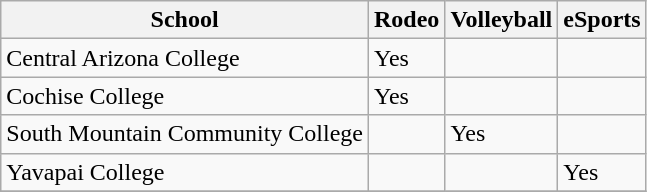<table class="wikitable">
<tr>
<th scope="col">School</th>
<th scope="col">Rodeo</th>
<th scope="col">Volleyball</th>
<th scope="col">eSports</th>
</tr>
<tr>
<td>Central Arizona College</td>
<td>Yes</td>
<td></td>
<td></td>
</tr>
<tr>
<td>Cochise College</td>
<td>Yes</td>
<td></td>
<td></td>
</tr>
<tr>
<td>South Mountain Community College</td>
<td></td>
<td>Yes</td>
<td></td>
</tr>
<tr>
<td>Yavapai College</td>
<td></td>
<td></td>
<td>Yes</td>
</tr>
<tr>
</tr>
</table>
